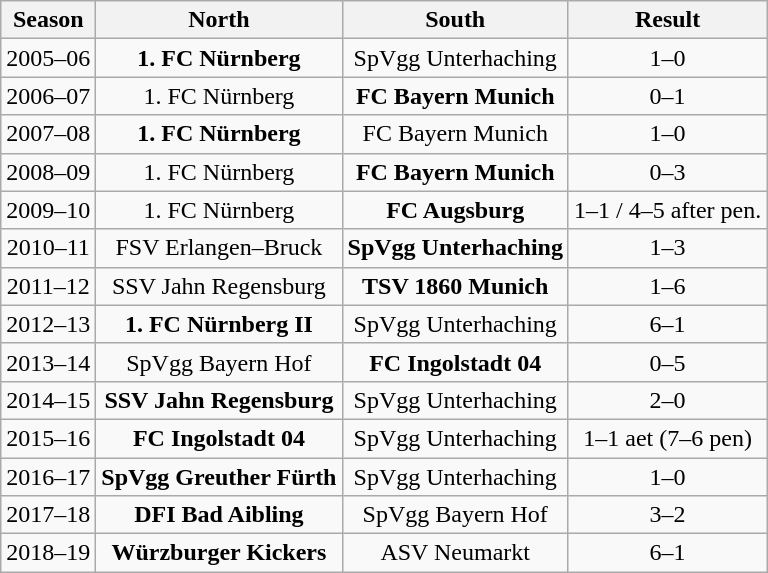<table class="wikitable">
<tr>
<th>Season</th>
<th>North</th>
<th>South</th>
<th>Result</th>
</tr>
<tr align="center">
<td>2005–06</td>
<td><strong>1. FC Nürnberg</strong></td>
<td>SpVgg Unterhaching</td>
<td>1–0</td>
</tr>
<tr align="center">
<td>2006–07</td>
<td>1. FC Nürnberg</td>
<td><strong>FC Bayern Munich</strong></td>
<td>0–1</td>
</tr>
<tr align="center">
<td>2007–08</td>
<td><strong>1. FC Nürnberg</strong></td>
<td>FC Bayern Munich</td>
<td>1–0</td>
</tr>
<tr align="center">
<td>2008–09</td>
<td>1. FC Nürnberg</td>
<td><strong>FC Bayern Munich</strong></td>
<td>0–3</td>
</tr>
<tr align="center">
<td>2009–10</td>
<td>1. FC Nürnberg</td>
<td><strong>FC Augsburg</strong></td>
<td>1–1 / 4–5 after pen.</td>
</tr>
<tr align="center">
<td>2010–11</td>
<td>FSV Erlangen–Bruck</td>
<td><strong>SpVgg Unterhaching</strong></td>
<td>1–3</td>
</tr>
<tr align="center">
<td>2011–12</td>
<td>SSV Jahn Regensburg</td>
<td><strong>TSV 1860 Munich</strong></td>
<td>1–6</td>
</tr>
<tr align="center">
<td>2012–13</td>
<td><strong>1. FC Nürnberg II</strong></td>
<td>SpVgg Unterhaching</td>
<td>6–1</td>
</tr>
<tr align="center">
<td>2013–14</td>
<td>SpVgg Bayern Hof</td>
<td><strong>FC Ingolstadt 04</strong></td>
<td>0–5</td>
</tr>
<tr align="center">
<td>2014–15</td>
<td><strong>SSV Jahn Regensburg</strong></td>
<td>SpVgg Unterhaching</td>
<td>2–0</td>
</tr>
<tr align="center">
<td>2015–16</td>
<td><strong>FC Ingolstadt 04</strong></td>
<td>SpVgg Unterhaching</td>
<td>1–1 aet (7–6 pen)</td>
</tr>
<tr align="center">
<td>2016–17</td>
<td><strong>SpVgg Greuther Fürth</strong></td>
<td>SpVgg Unterhaching</td>
<td>1–0</td>
</tr>
<tr align="center">
<td>2017–18</td>
<td><strong>DFI Bad Aibling</strong></td>
<td>SpVgg Bayern Hof</td>
<td>3–2</td>
</tr>
<tr align="center">
<td>2018–19</td>
<td><strong>Würzburger Kickers</strong></td>
<td>ASV Neumarkt</td>
<td>6–1</td>
</tr>
</table>
